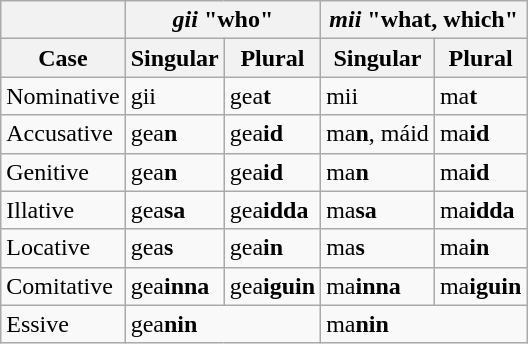<table class="wikitable">
<tr>
<th></th>
<th colspan="2"><em>gii</em> "who"</th>
<th colspan="2"><em>mii</em> "what, which"</th>
</tr>
<tr>
<th>Case</th>
<th>Singular</th>
<th>Plural</th>
<th>Singular</th>
<th>Plural</th>
</tr>
<tr>
<td>Nominative</td>
<td>gii</td>
<td>gea<strong>t</strong></td>
<td>mii</td>
<td>ma<strong>t</strong></td>
</tr>
<tr>
<td>Accusative</td>
<td>gea<strong>n</strong></td>
<td>gea<strong>id</strong></td>
<td>ma<strong>n</strong>, máid</td>
<td>ma<strong>id</strong></td>
</tr>
<tr>
<td>Genitive</td>
<td>gea<strong>n</strong></td>
<td>gea<strong>id</strong></td>
<td>ma<strong>n</strong></td>
<td>ma<strong>id</strong></td>
</tr>
<tr>
<td>Illative</td>
<td>gea<strong>sa</strong></td>
<td>gea<strong>idda</strong></td>
<td>ma<strong>sa</strong></td>
<td>ma<strong>idda</strong></td>
</tr>
<tr>
<td>Locative</td>
<td>gea<strong>s</strong></td>
<td>gea<strong>in</strong></td>
<td>ma<strong>s</strong></td>
<td>ma<strong>in</strong></td>
</tr>
<tr>
<td>Comitative</td>
<td>gea<strong>inna</strong></td>
<td>gea<strong>iguin</strong></td>
<td>ma<strong>inna</strong></td>
<td>ma<strong>iguin</strong></td>
</tr>
<tr>
<td>Essive</td>
<td colspan="2">gea<strong>nin</strong></td>
<td colspan="2">ma<strong>nin</strong></td>
</tr>
</table>
